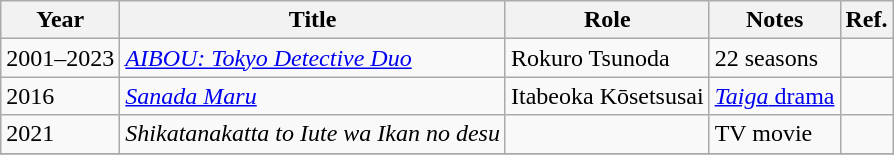<table class="wikitable">
<tr>
<th>Year</th>
<th>Title</th>
<th>Role</th>
<th>Notes</th>
<th>Ref.</th>
</tr>
<tr>
<td>2001–2023</td>
<td><em><a href='#'>AIBOU: Tokyo Detective Duo</a></em></td>
<td>Rokuro Tsunoda</td>
<td>22 seasons</td>
<td></td>
</tr>
<tr>
<td>2016</td>
<td><em><a href='#'>Sanada Maru</a></em></td>
<td>Itabeoka Kōsetsusai</td>
<td><a href='#'><em>Taiga</em> drama</a></td>
<td></td>
</tr>
<tr>
<td>2021</td>
<td><em>Shikatanakatta to Iute wa Ikan no desu</em></td>
<td></td>
<td>TV movie</td>
<td></td>
</tr>
<tr>
</tr>
</table>
